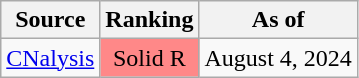<table class="wikitable">
<tr>
<th>Source</th>
<th>Ranking</th>
<th>As of</th>
</tr>
<tr>
<td><a href='#'>CNalysis</a></td>
<td style="background:#FF8888" data-sort-value="4" align="center">Solid R</td>
<td>August 4, 2024</td>
</tr>
</table>
